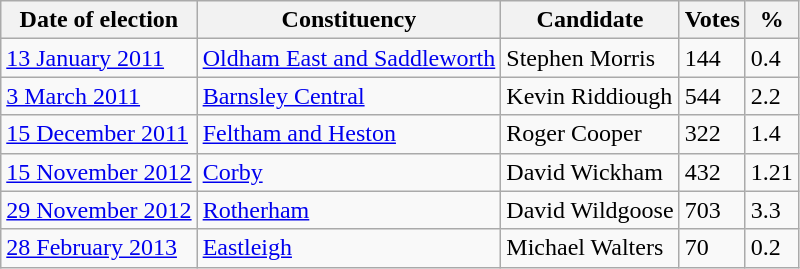<table class="wikitable">
<tr>
<th>Date of election</th>
<th>Constituency</th>
<th>Candidate</th>
<th>Votes</th>
<th>%</th>
</tr>
<tr>
<td><a href='#'>13 January 2011</a></td>
<td><a href='#'>Oldham East and Saddleworth</a></td>
<td>Stephen Morris</td>
<td>144</td>
<td>0.4</td>
</tr>
<tr>
<td><a href='#'>3 March 2011</a></td>
<td><a href='#'>Barnsley Central</a></td>
<td>Kevin Riddiough</td>
<td>544</td>
<td>2.2</td>
</tr>
<tr>
<td><a href='#'>15 December 2011</a></td>
<td><a href='#'>Feltham and Heston</a></td>
<td>Roger Cooper</td>
<td>322</td>
<td>1.4</td>
</tr>
<tr>
<td><a href='#'>15 November 2012</a></td>
<td><a href='#'>Corby</a></td>
<td>David Wickham</td>
<td>432</td>
<td>1.21</td>
</tr>
<tr>
<td><a href='#'>29 November 2012</a></td>
<td><a href='#'>Rotherham</a></td>
<td>David Wildgoose</td>
<td>703</td>
<td>3.3</td>
</tr>
<tr>
<td><a href='#'>28 February 2013</a></td>
<td><a href='#'>Eastleigh</a></td>
<td>Michael Walters</td>
<td>70</td>
<td>0.2 </td>
</tr>
</table>
